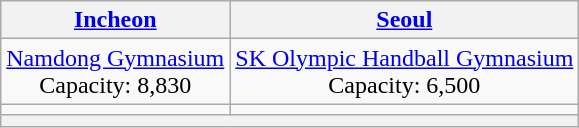<table class="wikitable" style="text-align:center;">
<tr>
<th colspan="2"><a href='#'>Incheon</a></th>
<th colspan="2"><a href='#'>Seoul</a></th>
</tr>
<tr>
<td colspan="2"><a href='#'>Namdong Gymnasium</a><br>Capacity: 8,830</td>
<td colspan="2"><a href='#'>SK Olympic Handball Gymnasium</a><br>Capacity: 6,500</td>
</tr>
<tr>
<td colspan="2"></td>
<td colspan="2"></td>
</tr>
<tr>
<th rowspan=1 colspan=4></th>
</tr>
</table>
